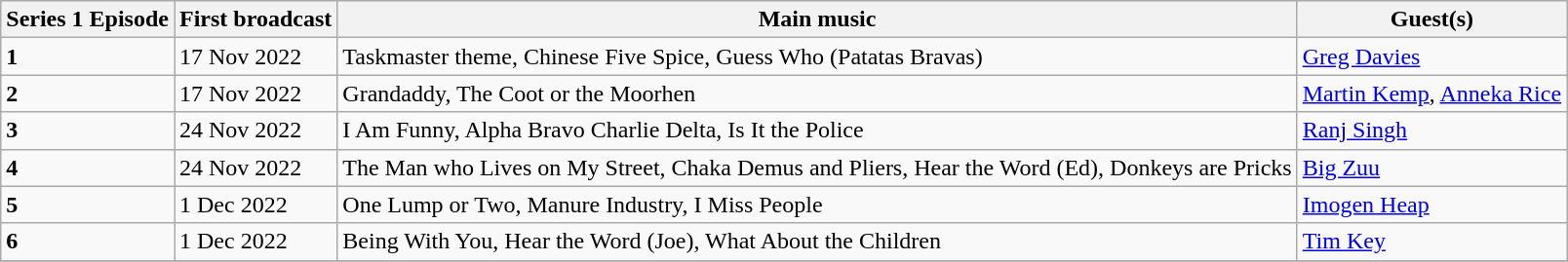<table class="wikitable">
<tr>
<th>Series 1 Episode</th>
<th>First broadcast</th>
<th>Main music</th>
<th>Guest(s)</th>
</tr>
<tr>
<td><strong>1</strong></td>
<td>17 Nov 2022</td>
<td>Taskmaster theme, Chinese Five Spice, Guess Who (Patatas Bravas)</td>
<td><a href='#'>Greg Davies</a></td>
</tr>
<tr>
<td><strong>2</strong></td>
<td>17 Nov 2022</td>
<td>Grandaddy, The Coot or the Moorhen</td>
<td><a href='#'>Martin Kemp</a>, <a href='#'>Anneka Rice</a></td>
</tr>
<tr>
<td><strong>3</strong></td>
<td>24 Nov 2022</td>
<td>I Am Funny, Alpha Bravo Charlie Delta, Is It the Police</td>
<td><a href='#'>Ranj Singh</a></td>
</tr>
<tr>
<td><strong>4</strong></td>
<td>24 Nov 2022</td>
<td>The Man who Lives on My Street, Chaka Demus and Pliers, Hear the Word (Ed), Donkeys are Pricks</td>
<td><a href='#'>Big Zuu</a></td>
</tr>
<tr>
<td><strong>5</strong></td>
<td>1 Dec 2022</td>
<td>One Lump or Two, Manure Industry, I Miss People</td>
<td><a href='#'>Imogen Heap</a></td>
</tr>
<tr>
<td><strong>6</strong></td>
<td>1 Dec 2022</td>
<td>Being With You, Hear the Word (Joe), What About the Children</td>
<td><a href='#'>Tim Key</a></td>
</tr>
<tr>
</tr>
</table>
